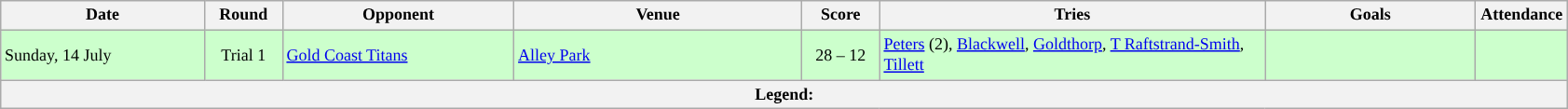<table class="wikitable" style="font-size:75%;">
<tr>
<th style="width:140px;">Date</th>
<th style="width:50px;">Round</th>
<th style="width:160px;">Opponent</th>
<th style="width:200px;">Venue</th>
<th style="width:50px;">Score</th>
<th style="width:270px;">Tries</th>
<th style="width:145px;">Goals</th>
<th style="width:60px;">Attendance</th>
</tr>
<tr style="background:#CCFFCC">
<td>Sunday, 14 July</td>
<td style="text-align:center;">Trial 1</td>
<td> <a href='#'>Gold Coast Titans</a></td>
<td><a href='#'>Alley Park</a></td>
<td style="text-align:center;">28 – 12</td>
<td><a href='#'>Peters</a> (2), <a href='#'>Blackwell</a>, <a href='#'>Goldthorp</a>, <a href='#'>T Raftstrand-Smith</a>, <a href='#'>Tillett</a></td>
<td></td>
<td style="text-align:center;"></td>
</tr>
<tr>
<th colspan="11"><strong>Legend</strong>:    </th>
</tr>
</table>
